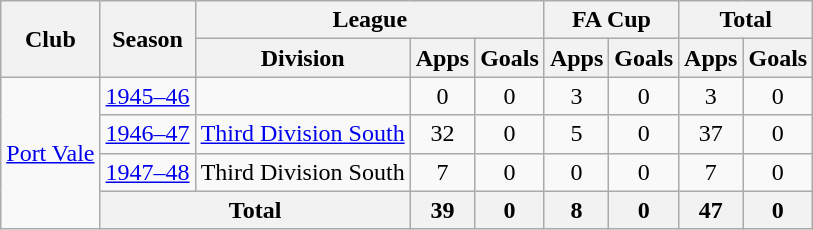<table class="wikitable" style="text-align: center;">
<tr>
<th rowspan="2">Club</th>
<th rowspan="2">Season</th>
<th colspan="3">League</th>
<th colspan="2">FA Cup</th>
<th colspan="2">Total</th>
</tr>
<tr>
<th>Division</th>
<th>Apps</th>
<th>Goals</th>
<th>Apps</th>
<th>Goals</th>
<th>Apps</th>
<th>Goals</th>
</tr>
<tr>
<td rowspan="4"><a href='#'>Port Vale</a></td>
<td><a href='#'>1945–46</a></td>
<td></td>
<td>0</td>
<td>0</td>
<td>3</td>
<td>0</td>
<td>3</td>
<td>0</td>
</tr>
<tr>
<td><a href='#'>1946–47</a></td>
<td><a href='#'>Third Division South</a></td>
<td>32</td>
<td>0</td>
<td>5</td>
<td>0</td>
<td>37</td>
<td>0</td>
</tr>
<tr>
<td><a href='#'>1947–48</a></td>
<td>Third Division South</td>
<td>7</td>
<td>0</td>
<td>0</td>
<td>0</td>
<td>7</td>
<td>0</td>
</tr>
<tr>
<th colspan="2">Total</th>
<th>39</th>
<th>0</th>
<th>8</th>
<th>0</th>
<th>47</th>
<th>0</th>
</tr>
</table>
